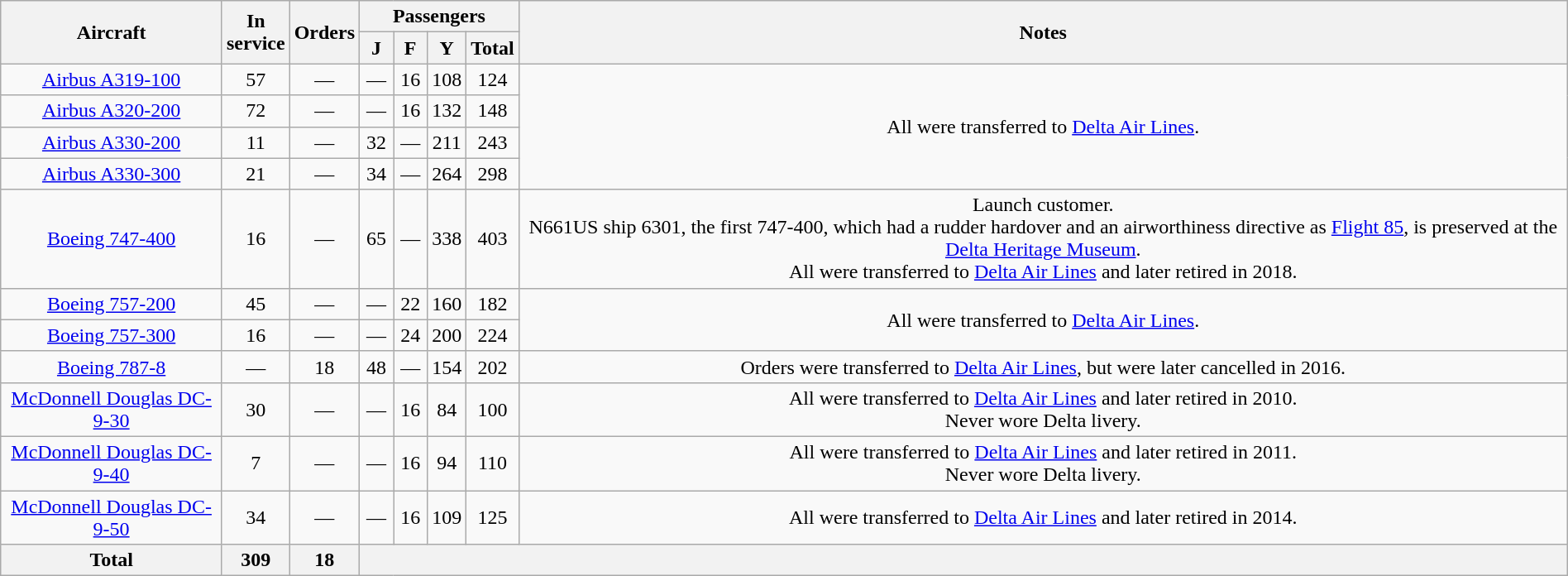<table class="wikitable" style="margin:0.5em auto; text-align:center">
<tr>
<th rowspan=2>Aircraft</th>
<th rowspan=2>In <br> service</th>
<th rowspan=2>Orders</th>
<th colspan=4>Passengers</th>
<th rowspan=2>Notes</th>
</tr>
<tr>
<th style="width:20px;"><abbr>J</abbr></th>
<th style="width:20px;"><abbr>F</abbr></th>
<th style="width:20px;"><abbr>Y</abbr></th>
<th style="width:25px;">Total</th>
</tr>
<tr>
<td><a href='#'>Airbus A319-100</a></td>
<td>57</td>
<td>—</td>
<td>—</td>
<td>16</td>
<td>108</td>
<td>124</td>
<td rowspan="4">All were transferred to <a href='#'>Delta Air Lines</a>.</td>
</tr>
<tr>
<td><a href='#'>Airbus A320-200</a></td>
<td>72</td>
<td>—</td>
<td>—</td>
<td>16</td>
<td>132</td>
<td>148</td>
</tr>
<tr>
<td><a href='#'>Airbus A330-200</a></td>
<td>11</td>
<td>—</td>
<td>32</td>
<td>—</td>
<td>211</td>
<td>243</td>
</tr>
<tr>
<td><a href='#'>Airbus A330-300</a></td>
<td>21</td>
<td>—</td>
<td>34</td>
<td>—</td>
<td>264</td>
<td>298</td>
</tr>
<tr>
<td><a href='#'>Boeing 747-400</a></td>
<td>16</td>
<td>—</td>
<td>65</td>
<td>—</td>
<td>338</td>
<td>403</td>
<td>Launch customer.<br>N661US ship 6301, the first 747-400, which had a rudder hardover and an airworthiness directive as <a href='#'>Flight 85</a>, is preserved at the <a href='#'>Delta Heritage Museum</a>.<br>All were transferred to <a href='#'>Delta Air Lines</a> and later retired in 2018.</td>
</tr>
<tr>
<td><a href='#'>Boeing 757-200</a></td>
<td>45</td>
<td>—</td>
<td>—</td>
<td>22</td>
<td>160</td>
<td>182</td>
<td rowspan="2">All were transferred to <a href='#'>Delta Air Lines</a>.</td>
</tr>
<tr>
<td><a href='#'>Boeing 757-300</a></td>
<td>16</td>
<td>—</td>
<td>—</td>
<td>24</td>
<td>200</td>
<td>224</td>
</tr>
<tr>
<td><a href='#'>Boeing 787-8</a></td>
<td>—</td>
<td>18</td>
<td>48</td>
<td>—</td>
<td>154</td>
<td>202</td>
<td>Orders were transferred to <a href='#'>Delta Air Lines</a>, but were later cancelled in 2016.</td>
</tr>
<tr>
<td><a href='#'>McDonnell Douglas DC-9-30</a></td>
<td>30</td>
<td>—</td>
<td>—</td>
<td>16</td>
<td>84</td>
<td>100</td>
<td>All were transferred to <a href='#'>Delta Air Lines</a> and later retired in 2010.<br>Never wore Delta livery.</td>
</tr>
<tr>
<td><a href='#'>McDonnell Douglas DC-9-40</a></td>
<td>7</td>
<td>—</td>
<td>—</td>
<td>16</td>
<td>94</td>
<td>110</td>
<td>All were transferred to <a href='#'>Delta Air Lines</a> and later retired in 2011.<br>Never wore Delta livery.</td>
</tr>
<tr>
<td><a href='#'>McDonnell Douglas DC-9-50</a></td>
<td>34</td>
<td>—</td>
<td>—</td>
<td>16</td>
<td>109</td>
<td>125</td>
<td>All were transferred to <a href='#'>Delta Air Lines</a> and later retired in 2014.</td>
</tr>
<tr>
<th align=center><strong>Total</strong></th>
<th align=center><strong>309</strong></th>
<th align=center><strong>18</strong></th>
<th colspan=5></th>
</tr>
</table>
